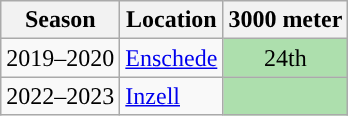<table class="wikitable" style="display: inline-table;">
<tr>
<th>Season</th>
<th>Location</th>
<th colspan="1">3000 meter</th>
</tr>
<tr style="text-align:center">
<td rowspan=1>2019–2020</td>
<td align=left> <a href='#'>Enschede</a></td>
<td style="background:#addfad;">24th</td>
</tr>
<tr style="text-align:center">
<td>2022–2023</td>
<td align=left> <a href='#'>Inzell</a></td>
<td style="background:#addfad;"></td>
</tr>
</table>
